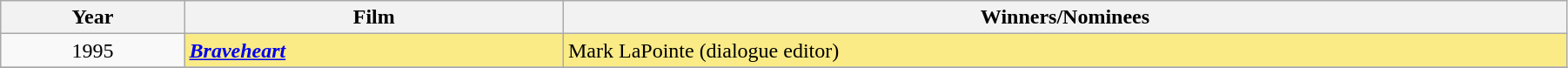<table class="wikitable" width="95%" cellpadding="5">
<tr>
<th>Year</th>
<th>Film</th>
<th>Winners/Nominees</th>
</tr>
<tr>
<td rowspan=1 style="text-align:center">1995<br></td>
<td style="background:#FAEB86;"><strong><em><a href='#'>Braveheart</a><em> <strong></td>
<td style="background:#FAEB86;"></strong>Mark LaPointe (dialogue editor)<strong></td>
</tr>
<tr>
</tr>
</table>
